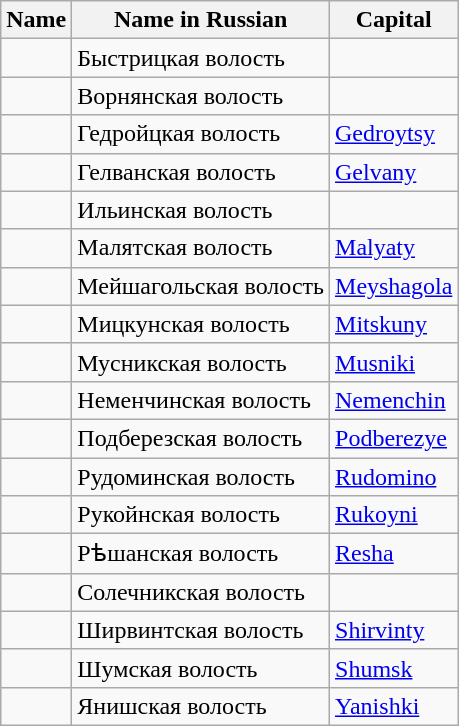<table class="wikitable sortable">
<tr>
<th>Name</th>
<th>Name in Russian</th>
<th>Capital</th>
</tr>
<tr>
<td></td>
<td>Быстрицкая волость</td>
<td></td>
</tr>
<tr>
<td></td>
<td>Ворнянская волость</td>
<td></td>
</tr>
<tr>
<td></td>
<td>Гедройцкая волость</td>
<td><a href='#'>Gedroytsy</a></td>
</tr>
<tr>
<td></td>
<td>Гелванская волость</td>
<td><a href='#'>Gelvany</a></td>
</tr>
<tr>
<td></td>
<td>Ильинская волость</td>
<td></td>
</tr>
<tr>
<td></td>
<td>Малятская волость</td>
<td><a href='#'>Malyaty</a></td>
</tr>
<tr>
<td></td>
<td>Мейшагольская волость</td>
<td><a href='#'>Meyshagola</a></td>
</tr>
<tr>
<td></td>
<td>Мицкунская волость</td>
<td><a href='#'>Mitskuny</a></td>
</tr>
<tr>
<td></td>
<td>Мусникская волость</td>
<td><a href='#'>Musniki</a></td>
</tr>
<tr>
<td></td>
<td>Неменчинская волость</td>
<td><a href='#'>Nemenchin</a></td>
</tr>
<tr>
<td></td>
<td>Подберезская волость</td>
<td><a href='#'>Podberezye</a></td>
</tr>
<tr>
<td></td>
<td>Рудоминская волость</td>
<td><a href='#'>Rudomino</a></td>
</tr>
<tr>
<td></td>
<td>Рукойнская волость</td>
<td><a href='#'>Rukoyni</a></td>
</tr>
<tr>
<td></td>
<td>Рѣшанская волость</td>
<td><a href='#'>Resha</a></td>
</tr>
<tr>
<td></td>
<td>Солечникская волость</td>
<td></td>
</tr>
<tr>
<td></td>
<td>Ширвинтская волость</td>
<td><a href='#'>Shirvinty</a></td>
</tr>
<tr>
<td></td>
<td>Шумская волость</td>
<td><a href='#'>Shumsk</a></td>
</tr>
<tr>
<td></td>
<td>Янишская волость</td>
<td><a href='#'>Yanishki</a></td>
</tr>
</table>
